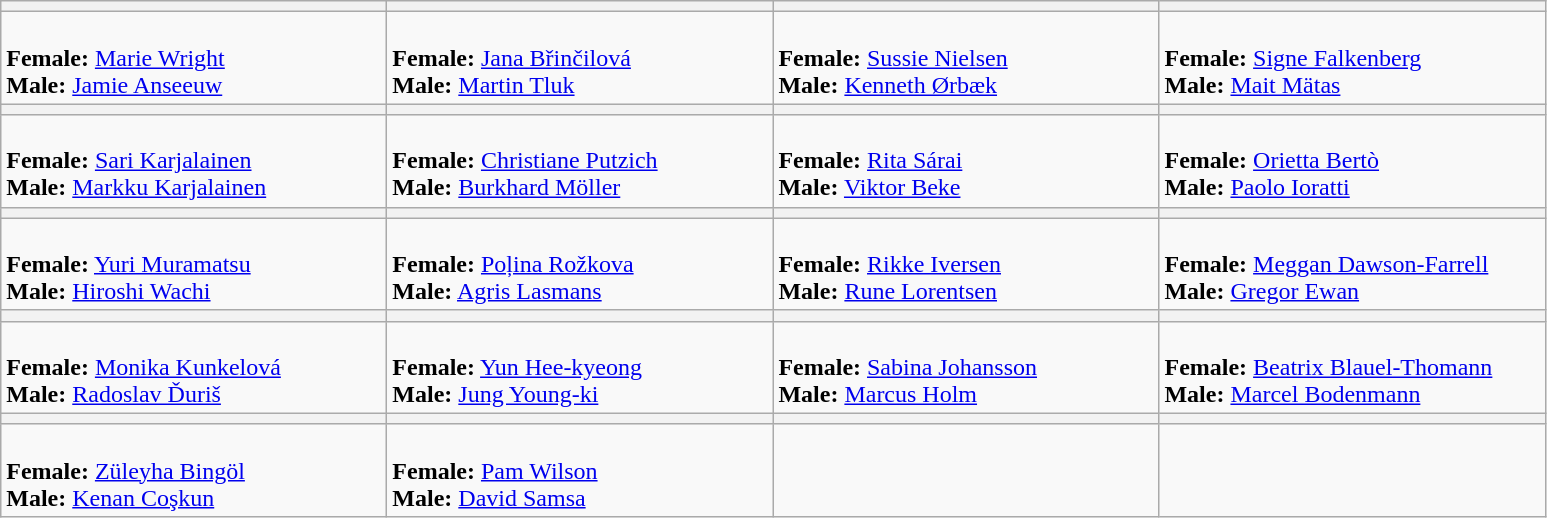<table class=wikitable>
<tr>
<th width=250></th>
<th width=250></th>
<th width=250></th>
<th width=250></th>
</tr>
<tr>
<td><br><strong>Female:</strong> <a href='#'>Marie Wright</a><br>
<strong>Male:</strong> <a href='#'>Jamie Anseeuw</a></td>
<td><br><strong>Female:</strong> <a href='#'>Jana Břinčilová</a><br>
<strong>Male:</strong> <a href='#'>Martin Tluk</a></td>
<td><br><strong>Female:</strong> <a href='#'>Sussie Nielsen</a><br>
<strong>Male:</strong> <a href='#'>Kenneth Ørbæk</a></td>
<td><br><strong>Female:</strong> <a href='#'>Signe Falkenberg</a><br>
<strong>Male:</strong> <a href='#'>Mait Mätas</a></td>
</tr>
<tr>
<th width=250></th>
<th width=250></th>
<th width=250></th>
<th width=250></th>
</tr>
<tr>
<td><br><strong>Female:</strong> <a href='#'>Sari Karjalainen</a><br>
<strong>Male:</strong> <a href='#'>Markku Karjalainen</a></td>
<td><br><strong>Female:</strong> <a href='#'>Christiane Putzich</a><br>
<strong>Male:</strong> <a href='#'>Burkhard Möller</a></td>
<td><br><strong>Female:</strong> <a href='#'>Rita Sárai</a><br>
<strong>Male:</strong> <a href='#'>Viktor Beke</a></td>
<td><br><strong>Female:</strong> <a href='#'>Orietta Bertò</a><br>
<strong>Male:</strong> <a href='#'>Paolo Ioratti</a></td>
</tr>
<tr>
<th width=250></th>
<th width=250></th>
<th width=250></th>
<th width=250></th>
</tr>
<tr>
<td><br><strong>Female:</strong> <a href='#'>Yuri Muramatsu</a><br>
<strong>Male:</strong> <a href='#'>Hiroshi Wachi</a></td>
<td><br><strong>Female:</strong> <a href='#'>Poļina Rožkova</a><br>
<strong>Male:</strong> <a href='#'>Agris Lasmans</a></td>
<td><br><strong>Female:</strong> <a href='#'>Rikke Iversen</a><br>
<strong>Male:</strong> <a href='#'>Rune Lorentsen</a></td>
<td><br><strong>Female:</strong> <a href='#'>Meggan Dawson-Farrell</a><br>
<strong>Male:</strong> <a href='#'>Gregor Ewan</a></td>
</tr>
<tr>
<th width=250></th>
<th width=250></th>
<th width=250></th>
<th width=250></th>
</tr>
<tr>
<td><br><strong>Female:</strong> <a href='#'>Monika Kunkelová</a><br>
<strong>Male:</strong> <a href='#'>Radoslav Ďuriš</a></td>
<td><br><strong>Female:</strong> <a href='#'>Yun Hee-kyeong</a><br>
<strong>Male:</strong> <a href='#'>Jung Young-ki</a></td>
<td><br><strong>Female:</strong> <a href='#'>Sabina Johansson</a><br>
<strong>Male:</strong> <a href='#'>Marcus Holm</a></td>
<td><br><strong>Female:</strong> <a href='#'>Beatrix Blauel-Thomann</a><br>
<strong>Male:</strong> <a href='#'>Marcel Bodenmann</a></td>
</tr>
<tr>
<th width=250></th>
<th width=250></th>
<th width=250></th>
<th width=250></th>
</tr>
<tr>
<td><br><strong>Female:</strong> <a href='#'>Züleyha Bingöl</a><br>
<strong>Male:</strong> <a href='#'>Kenan Coşkun</a></td>
<td><br><strong>Female:</strong> <a href='#'>Pam Wilson</a><br>
<strong>Male:</strong> <a href='#'>David Samsa</a></td>
<td></td>
<td></td>
</tr>
</table>
